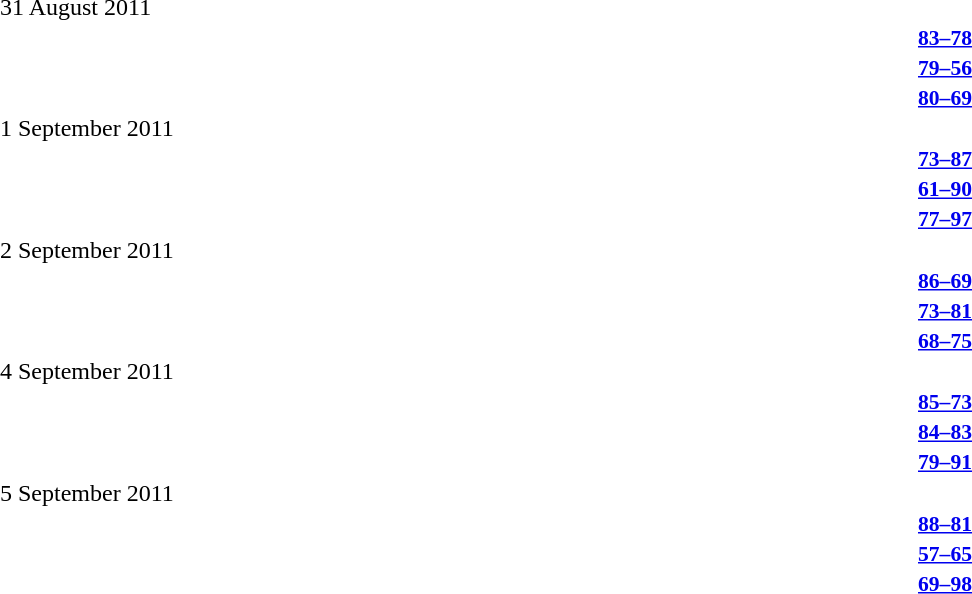<table style="width:100%;" cellspacing="1">
<tr>
<th width=25%></th>
<th width=10%></th>
<th width=25%></th>
</tr>
<tr>
<td>31 August 2011</td>
</tr>
<tr style=font-size:90%>
<td align=right><strong></strong></td>
<td align=center><strong><a href='#'>83–78</a></strong></td>
<td><strong></strong></td>
</tr>
<tr style=font-size:90%>
<td align=right><strong></strong></td>
<td align=center><strong><a href='#'>79–56</a></strong></td>
<td><strong></strong></td>
</tr>
<tr style=font-size:90%>
<td align=right><strong></strong></td>
<td align=center><strong><a href='#'>80–69</a></strong></td>
<td><strong></strong></td>
</tr>
<tr>
<td>1 September 2011</td>
</tr>
<tr style=font-size:90%>
<td align=right><strong></strong></td>
<td align=center><strong><a href='#'>73–87</a></strong></td>
<td><strong></strong></td>
</tr>
<tr style=font-size:90%>
<td align=right><strong></strong></td>
<td align=center><strong><a href='#'>61–90</a></strong></td>
<td><strong></strong></td>
</tr>
<tr style=font-size:90%>
<td align=right><strong></strong></td>
<td align=center><strong><a href='#'>77–97</a></strong></td>
<td><strong></strong></td>
</tr>
<tr>
<td>2 September 2011</td>
</tr>
<tr style=font-size:90%>
<td align=right><strong> </strong></td>
<td align=center><strong><a href='#'>86–69</a></strong></td>
<td><strong></strong></td>
</tr>
<tr style=font-size:90%>
<td align=right><strong></strong></td>
<td align=center><strong><a href='#'>73–81</a></strong></td>
<td><strong></strong></td>
</tr>
<tr style=font-size:90%>
<td align=right><strong></strong></td>
<td align=center><strong><a href='#'>68–75</a></strong></td>
<td><strong></strong></td>
</tr>
<tr>
<td>4 September 2011</td>
</tr>
<tr style=font-size:90%>
<td align=right><strong></strong></td>
<td align=center><strong><a href='#'>85–73</a></strong></td>
<td><strong></strong></td>
</tr>
<tr style=font-size:90%>
<td align=right><strong></strong></td>
<td align=center><strong><a href='#'>84–83</a></strong></td>
<td><strong></strong></td>
</tr>
<tr style=font-size:90%>
<td align=right><strong></strong></td>
<td align=center><strong><a href='#'>79–91</a></strong></td>
<td><strong></strong></td>
</tr>
<tr>
<td>5 September 2011</td>
</tr>
<tr style=font-size:90%>
<td align=right><strong></strong></td>
<td align=center><strong><a href='#'>88–81</a></strong></td>
<td><strong></strong></td>
</tr>
<tr style=font-size:90%>
<td align=right><strong> </strong></td>
<td align=center><strong><a href='#'>57–65</a></strong></td>
<td><strong></strong></td>
</tr>
<tr style=font-size:90%>
<td align=right><strong></strong></td>
<td align=center><strong><a href='#'>69–98</a></strong></td>
<td><strong></strong></td>
</tr>
</table>
